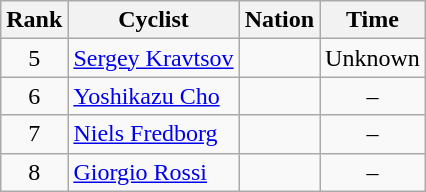<table class="wikitable sortable" style="text-align:center">
<tr>
<th>Rank</th>
<th>Cyclist</th>
<th>Nation</th>
<th>Time</th>
</tr>
<tr>
<td>5</td>
<td align=left data-sort-value="Kravtsov, Sergey"><a href='#'>Sergey Kravtsov</a></td>
<td align=left></td>
<td>Unknown</td>
</tr>
<tr>
<td>6</td>
<td align=left data-sort-value="Cho, Yoshikazu"><a href='#'>Yoshikazu Cho</a></td>
<td align=left></td>
<td>–</td>
</tr>
<tr>
<td>7</td>
<td align=left data-sort-value="Fredborg, Niels"><a href='#'>Niels Fredborg</a></td>
<td align=left></td>
<td>–</td>
</tr>
<tr>
<td>8</td>
<td align=left data-sort-value="Rossi, Giorgio"><a href='#'>Giorgio Rossi</a></td>
<td align=left></td>
<td>–</td>
</tr>
</table>
